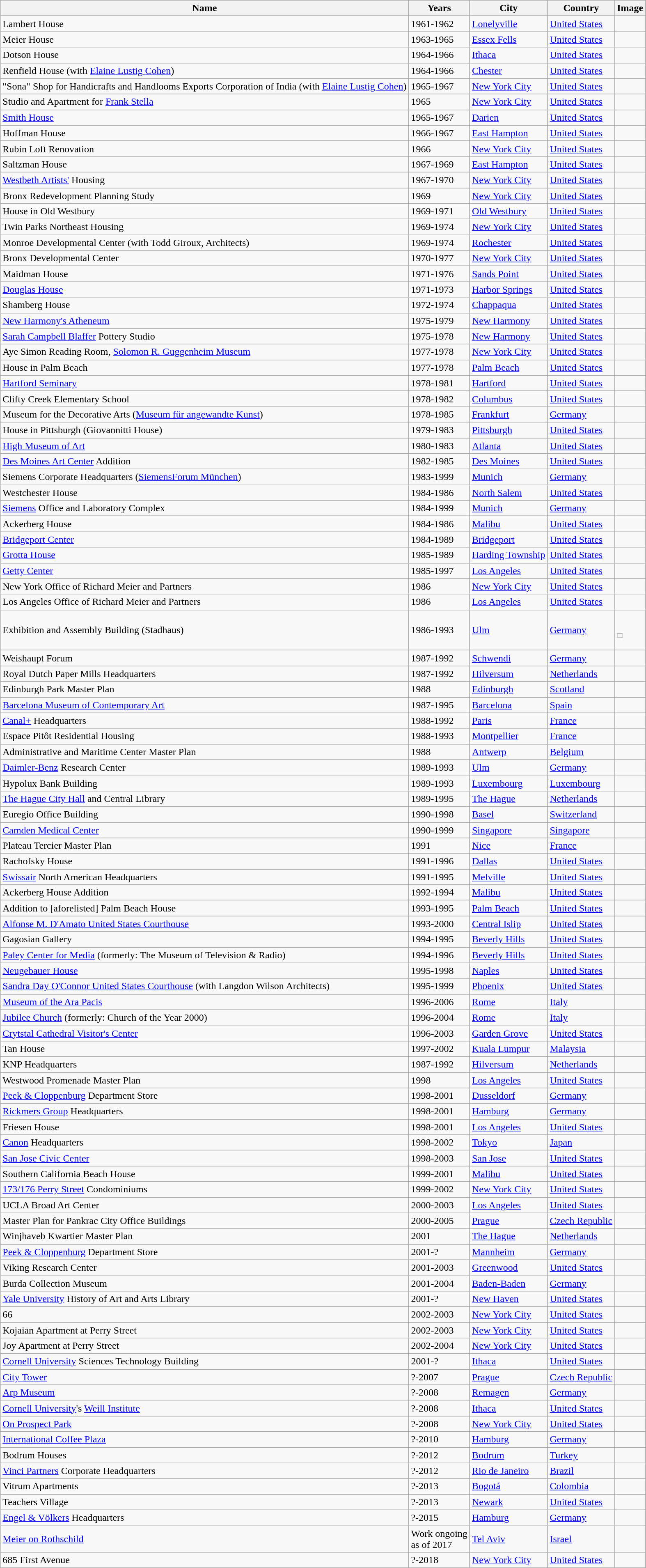<table class="wikitable sortable">
<tr>
<th>Name</th>
<th>Years</th>
<th>City</th>
<th>Country</th>
<th>Image</th>
</tr>
<tr>
<td>Lambert House</td>
<td>1961-1962</td>
<td><a href='#'>Lonelyville</a></td>
<td><a href='#'>United States</a></td>
<td></td>
</tr>
<tr>
<td>Meier House</td>
<td>1963-1965</td>
<td><a href='#'>Essex Fells</a></td>
<td><a href='#'>United States</a></td>
<td></td>
</tr>
<tr>
<td>Dotson House</td>
<td>1964-1966</td>
<td><a href='#'>Ithaca</a></td>
<td><a href='#'>United States</a></td>
<td></td>
</tr>
<tr>
<td>Renfield House (with <a href='#'>Elaine Lustig Cohen</a>)</td>
<td>1964-1966</td>
<td><a href='#'>Chester</a></td>
<td><a href='#'>United States</a></td>
<td></td>
</tr>
<tr>
<td>"Sona" Shop for Handicrafts and Handlooms Exports Corporation of India (with <a href='#'>Elaine Lustig Cohen</a>)</td>
<td>1965-1967</td>
<td><a href='#'>New York City</a></td>
<td><a href='#'>United States</a></td>
<td></td>
</tr>
<tr>
<td>Studio and Apartment for <a href='#'>Frank Stella</a></td>
<td>1965</td>
<td><a href='#'>New York City</a></td>
<td><a href='#'>United States</a></td>
<td></td>
</tr>
<tr>
<td><a href='#'>Smith House</a></td>
<td>1965-1967</td>
<td><a href='#'>Darien</a></td>
<td><a href='#'>United States</a></td>
<td></td>
</tr>
<tr>
<td>Hoffman House</td>
<td>1966-1967</td>
<td><a href='#'>East Hampton</a></td>
<td><a href='#'>United States</a></td>
<td></td>
</tr>
<tr>
<td>Rubin Loft Renovation</td>
<td>1966</td>
<td><a href='#'>New York City</a></td>
<td><a href='#'>United States</a></td>
<td></td>
</tr>
<tr>
<td>Saltzman House</td>
<td>1967-1969</td>
<td><a href='#'>East Hampton</a></td>
<td><a href='#'>United States</a></td>
<td></td>
</tr>
<tr>
<td><a href='#'>Westbeth Artists'</a> Housing</td>
<td>1967-1970</td>
<td><a href='#'>New York City</a></td>
<td><a href='#'>United States</a></td>
<td></td>
</tr>
<tr>
<td>Bronx Redevelopment Planning Study</td>
<td>1969</td>
<td><a href='#'>New York City</a></td>
<td><a href='#'>United States</a></td>
<td></td>
</tr>
<tr>
<td>House in Old Westbury</td>
<td>1969-1971</td>
<td><a href='#'>Old Westbury</a></td>
<td><a href='#'>United States</a></td>
<td></td>
</tr>
<tr>
<td>Twin Parks Northeast Housing</td>
<td>1969-1974</td>
<td><a href='#'>New York City</a></td>
<td><a href='#'>United States</a></td>
<td></td>
</tr>
<tr>
<td>Monroe Developmental Center (with Todd Giroux, Architects)</td>
<td>1969-1974</td>
<td><a href='#'>Rochester</a></td>
<td><a href='#'>United States</a></td>
<td></td>
</tr>
<tr>
<td>Bronx Developmental Center</td>
<td>1970-1977</td>
<td><a href='#'>New York City</a></td>
<td><a href='#'>United States</a></td>
<td></td>
</tr>
<tr>
<td>Maidman House</td>
<td>1971-1976</td>
<td><a href='#'>Sands Point</a></td>
<td><a href='#'>United States</a></td>
<td></td>
</tr>
<tr>
<td><a href='#'>Douglas House</a></td>
<td>1971-1973</td>
<td><a href='#'>Harbor Springs</a></td>
<td><a href='#'>United States</a></td>
<td></td>
</tr>
<tr>
<td>Shamberg House</td>
<td>1972-1974</td>
<td><a href='#'>Chappaqua</a></td>
<td><a href='#'>United States</a></td>
<td></td>
</tr>
<tr>
<td><a href='#'>New Harmony's Atheneum</a></td>
<td>1975-1979</td>
<td><a href='#'>New Harmony</a></td>
<td><a href='#'>United States</a></td>
<td></td>
</tr>
<tr>
<td><a href='#'>Sarah Campbell Blaffer</a> Pottery Studio</td>
<td>1975-1978</td>
<td><a href='#'>New Harmony</a></td>
<td><a href='#'>United States</a></td>
<td></td>
</tr>
<tr>
<td>Aye Simon Reading Room, <a href='#'>Solomon R. Guggenheim Museum</a></td>
<td>1977-1978</td>
<td><a href='#'>New York City</a></td>
<td><a href='#'>United States</a></td>
<td></td>
</tr>
<tr>
<td>House in Palm Beach</td>
<td>1977-1978</td>
<td><a href='#'>Palm Beach</a></td>
<td><a href='#'>United States</a></td>
<td></td>
</tr>
<tr>
<td><a href='#'>Hartford Seminary</a></td>
<td>1978-1981</td>
<td><a href='#'>Hartford</a></td>
<td><a href='#'>United States</a></td>
<td></td>
</tr>
<tr>
<td>Clifty Creek Elementary School</td>
<td>1978-1982</td>
<td><a href='#'>Columbus</a></td>
<td><a href='#'>United States</a></td>
<td></td>
</tr>
<tr>
<td>Museum for the Decorative Arts  (<a href='#'>Museum für angewandte Kunst</a>)</td>
<td>1978-1985</td>
<td><a href='#'>Frankfurt</a></td>
<td><a href='#'>Germany</a></td>
<td></td>
</tr>
<tr>
<td>House in Pittsburgh (Giovannitti House)</td>
<td>1979-1983</td>
<td><a href='#'>Pittsburgh</a></td>
<td><a href='#'>United States</a></td>
<td></td>
</tr>
<tr>
<td><a href='#'>High Museum of Art</a></td>
<td>1980-1983</td>
<td><a href='#'>Atlanta</a></td>
<td><a href='#'>United States</a></td>
<td></td>
</tr>
<tr>
<td><a href='#'>Des Moines Art Center</a> Addition</td>
<td>1982-1985</td>
<td><a href='#'>Des Moines</a></td>
<td><a href='#'>United States</a></td>
<td></td>
</tr>
<tr>
<td>Siemens Corporate Headquarters (<a href='#'>SiemensForum München</a>)</td>
<td>1983-1999</td>
<td><a href='#'>Munich</a></td>
<td><a href='#'>Germany</a></td>
<td></td>
</tr>
<tr>
<td>Westchester House</td>
<td>1984-1986</td>
<td><a href='#'>North Salem</a></td>
<td><a href='#'>United States</a></td>
<td></td>
</tr>
<tr>
<td><a href='#'>Siemens</a> Office and Laboratory Complex</td>
<td>1984-1999</td>
<td><a href='#'>Munich</a></td>
<td><a href='#'>Germany</a></td>
<td></td>
</tr>
<tr>
<td>Ackerberg House</td>
<td>1984-1986</td>
<td><a href='#'>Malibu</a></td>
<td><a href='#'>United States</a></td>
<td></td>
</tr>
<tr>
<td><a href='#'>Bridgeport Center</a></td>
<td>1984-1989</td>
<td><a href='#'>Bridgeport</a></td>
<td><a href='#'>United States</a></td>
<td></td>
</tr>
<tr>
<td><a href='#'>Grotta House</a></td>
<td>1985-1989</td>
<td><a href='#'>Harding Township</a></td>
<td><a href='#'>United States</a></td>
<td></td>
</tr>
<tr>
<td><a href='#'>Getty Center</a></td>
<td>1985-1997</td>
<td><a href='#'>Los Angeles</a></td>
<td><a href='#'>United States</a></td>
<td></td>
</tr>
<tr>
<td>New York Office of Richard Meier and Partners</td>
<td>1986</td>
<td><a href='#'>New York City</a></td>
<td><a href='#'>United States</a></td>
<td></td>
</tr>
<tr>
<td>Los Angeles Office of Richard Meier and Partners</td>
<td>1986</td>
<td><a href='#'>Los Angeles</a></td>
<td><a href='#'>United States</a></td>
<td></td>
</tr>
<tr>
<td>Exhibition and Assembly Building (Stadhaus)</td>
<td>1986-1993</td>
<td><a href='#'>Ulm</a></td>
<td><a href='#'>Germany</a></td>
<td><br><table class="wikitable sortable">
<tr>
<td></td>
</tr>
</table>
</td>
</tr>
<tr>
<td>Weishaupt Forum</td>
<td>1987-1992</td>
<td><a href='#'>Schwendi</a></td>
<td><a href='#'>Germany</a></td>
<td></td>
</tr>
<tr>
<td>Royal Dutch Paper Mills Headquarters</td>
<td>1987-1992</td>
<td><a href='#'>Hilversum</a></td>
<td><a href='#'>Netherlands</a></td>
<td></td>
</tr>
<tr>
<td>Edinburgh Park Master Plan</td>
<td>1988</td>
<td><a href='#'>Edinburgh</a></td>
<td><a href='#'>Scotland</a></td>
<td></td>
</tr>
<tr>
<td><a href='#'>Barcelona Museum of Contemporary Art</a></td>
<td>1987-1995</td>
<td><a href='#'>Barcelona</a></td>
<td><a href='#'>Spain</a></td>
<td></td>
</tr>
<tr>
<td><a href='#'>Canal+</a> Headquarters</td>
<td>1988-1992</td>
<td><a href='#'>Paris</a></td>
<td><a href='#'>France</a></td>
<td></td>
</tr>
<tr>
<td>Espace Pitôt Residential Housing</td>
<td>1988-1993</td>
<td><a href='#'>Montpellier</a></td>
<td><a href='#'>France</a></td>
<td></td>
</tr>
<tr>
<td>Administrative and Maritime Center Master Plan</td>
<td>1988</td>
<td><a href='#'>Antwerp</a></td>
<td><a href='#'>Belgium</a></td>
<td></td>
</tr>
<tr>
<td><a href='#'>Daimler-Benz</a> Research Center</td>
<td>1989-1993</td>
<td><a href='#'>Ulm</a></td>
<td><a href='#'>Germany</a></td>
<td></td>
</tr>
<tr>
<td>Hypolux Bank Building</td>
<td>1989-1993</td>
<td><a href='#'>Luxembourg</a></td>
<td><a href='#'>Luxembourg</a></td>
<td></td>
</tr>
<tr>
<td><a href='#'>The Hague City Hall</a> and Central Library</td>
<td>1989-1995</td>
<td><a href='#'>The Hague</a></td>
<td><a href='#'>Netherlands</a></td>
<td></td>
</tr>
<tr>
<td>Euregio Office Building</td>
<td>1990-1998</td>
<td><a href='#'>Basel</a></td>
<td><a href='#'>Switzerland</a></td>
<td></td>
</tr>
<tr>
<td><a href='#'>Camden Medical Center</a></td>
<td>1990-1999</td>
<td><a href='#'>Singapore</a></td>
<td><a href='#'>Singapore</a></td>
<td></td>
</tr>
<tr>
<td>Plateau Tercier Master Plan</td>
<td>1991</td>
<td><a href='#'>Nice</a></td>
<td><a href='#'>France</a></td>
<td></td>
</tr>
<tr>
<td>Rachofsky House</td>
<td>1991-1996</td>
<td><a href='#'>Dallas</a></td>
<td><a href='#'>United States</a></td>
<td></td>
</tr>
<tr>
<td><a href='#'>Swissair</a> North American Headquarters</td>
<td>1991-1995</td>
<td><a href='#'>Melville</a></td>
<td><a href='#'>United States</a></td>
<td></td>
</tr>
<tr>
<td>Ackerberg House Addition</td>
<td>1992-1994</td>
<td><a href='#'>Malibu</a></td>
<td><a href='#'>United States</a></td>
<td></td>
</tr>
<tr>
<td>Addition to [aforelisted] Palm Beach House</td>
<td>1993-1995</td>
<td><a href='#'>Palm Beach</a></td>
<td><a href='#'>United States</a></td>
<td></td>
</tr>
<tr>
<td><a href='#'>Alfonse M. D'Amato United States Courthouse</a></td>
<td>1993-2000</td>
<td><a href='#'>Central Islip</a></td>
<td><a href='#'>United States</a></td>
<td></td>
</tr>
<tr>
<td>Gagosian Gallery</td>
<td>1994-1995</td>
<td><a href='#'>Beverly Hills</a></td>
<td><a href='#'>United States</a></td>
<td></td>
</tr>
<tr>
<td><a href='#'>Paley Center for Media</a> (formerly: The Museum of Television & Radio)</td>
<td>1994-1996</td>
<td><a href='#'>Beverly Hills</a></td>
<td><a href='#'>United States</a></td>
<td></td>
</tr>
<tr>
<td><a href='#'>Neugebauer House</a></td>
<td>1995-1998</td>
<td><a href='#'>Naples</a></td>
<td><a href='#'>United States</a></td>
<td></td>
</tr>
<tr>
<td><a href='#'>Sandra Day O'Connor United States Courthouse</a> (with Langdon Wilson Architects)</td>
<td>1995-1999</td>
<td><a href='#'>Phoenix</a></td>
<td><a href='#'>United States</a></td>
<td></td>
</tr>
<tr>
<td><a href='#'>Museum of the Ara Pacis</a></td>
<td>1996-2006</td>
<td><a href='#'>Rome</a></td>
<td><a href='#'>Italy</a></td>
<td></td>
</tr>
<tr>
<td><a href='#'>Jubilee Church</a> (formerly: Church of the Year 2000)</td>
<td>1996-2004</td>
<td><a href='#'>Rome</a></td>
<td><a href='#'>Italy</a></td>
<td></td>
</tr>
<tr>
<td><a href='#'>Crytstal Cathedral Visitor's Center</a></td>
<td>1996-2003</td>
<td><a href='#'>Garden Grove</a></td>
<td><a href='#'>United States</a></td>
<td></td>
</tr>
<tr>
<td>Tan House</td>
<td>1997-2002</td>
<td><a href='#'>Kuala Lumpur</a></td>
<td><a href='#'>Malaysia</a></td>
<td></td>
</tr>
<tr>
<td>KNP Headquarters</td>
<td>1987-1992</td>
<td><a href='#'>Hilversum</a></td>
<td><a href='#'>Netherlands</a></td>
<td></td>
</tr>
<tr>
<td>Westwood Promenade Master Plan</td>
<td>1998</td>
<td><a href='#'>Los Angeles</a></td>
<td><a href='#'>United States</a></td>
<td></td>
</tr>
<tr>
<td><a href='#'>Peek & Cloppenburg</a> Department Store</td>
<td>1998-2001</td>
<td><a href='#'>Dusseldorf</a></td>
<td><a href='#'>Germany</a></td>
<td></td>
</tr>
<tr>
<td><a href='#'>Rickmers Group</a> Headquarters</td>
<td>1998-2001</td>
<td><a href='#'>Hamburg</a></td>
<td><a href='#'>Germany</a></td>
<td></td>
</tr>
<tr>
<td>Friesen House</td>
<td>1998-2001</td>
<td><a href='#'>Los Angeles</a></td>
<td><a href='#'>United States</a></td>
<td></td>
</tr>
<tr>
<td><a href='#'>Canon</a> Headquarters</td>
<td>1998-2002</td>
<td><a href='#'>Tokyo</a></td>
<td><a href='#'>Japan</a></td>
<td></td>
</tr>
<tr>
<td><a href='#'>San Jose Civic Center</a></td>
<td>1998-2003</td>
<td><a href='#'>San Jose</a></td>
<td><a href='#'>United States</a></td>
<td></td>
</tr>
<tr>
<td>Southern California Beach House</td>
<td>1999-2001</td>
<td><a href='#'>Malibu</a></td>
<td><a href='#'>United States</a></td>
<td></td>
</tr>
<tr>
<td><a href='#'>173/176 Perry Street</a> Condominiums</td>
<td>1999-2002</td>
<td><a href='#'>New York City</a></td>
<td><a href='#'>United States</a></td>
<td></td>
</tr>
<tr>
<td>UCLA Broad Art Center</td>
<td>2000-2003</td>
<td><a href='#'>Los Angeles</a></td>
<td><a href='#'>United States</a></td>
<td></td>
</tr>
<tr>
<td>Master Plan for Pankrac City Office Buildings</td>
<td>2000-2005</td>
<td><a href='#'>Prague</a></td>
<td><a href='#'>Czech Republic</a></td>
<td></td>
</tr>
<tr>
<td>Winjhaveb Kwartier Master Plan</td>
<td>2001</td>
<td><a href='#'>The Hague</a></td>
<td><a href='#'>Netherlands</a></td>
<td></td>
</tr>
<tr>
<td><a href='#'>Peek & Cloppenburg</a> Department Store</td>
<td>2001-?</td>
<td><a href='#'>Mannheim</a></td>
<td><a href='#'>Germany</a></td>
<td></td>
</tr>
<tr>
<td>Viking Research Center</td>
<td>2001-2003</td>
<td><a href='#'>Greenwood</a></td>
<td><a href='#'>United States</a></td>
<td></td>
</tr>
<tr>
<td>Burda Collection Museum</td>
<td>2001-2004</td>
<td><a href='#'>Baden-Baden</a></td>
<td><a href='#'>Germany</a></td>
<td></td>
</tr>
<tr>
<td><a href='#'>Yale University</a> History of Art and Arts Library</td>
<td>2001-?</td>
<td><a href='#'>New Haven</a></td>
<td><a href='#'>United States</a></td>
<td></td>
</tr>
<tr>
<td>66</td>
<td>2002-2003</td>
<td><a href='#'>New York City</a></td>
<td><a href='#'>United States</a></td>
<td></td>
</tr>
<tr>
<td>Kojaian Apartment at Perry Street</td>
<td>2002-2003</td>
<td><a href='#'>New York City</a></td>
<td><a href='#'>United States</a></td>
<td></td>
</tr>
<tr>
<td>Joy Apartment at Perry Street</td>
<td>2002-2004</td>
<td><a href='#'>New York City</a></td>
<td><a href='#'>United States</a></td>
<td></td>
</tr>
<tr>
<td><a href='#'>Cornell University</a> Sciences Technology Building</td>
<td>2001-?</td>
<td><a href='#'>Ithaca</a></td>
<td><a href='#'>United States</a></td>
<td></td>
</tr>
<tr>
<td><a href='#'>City Tower</a></td>
<td>?-2007</td>
<td><a href='#'>Prague</a></td>
<td><a href='#'>Czech Republic</a></td>
<td></td>
</tr>
<tr>
<td><a href='#'>Arp Museum</a></td>
<td>?-2008</td>
<td><a href='#'>Remagen</a></td>
<td><a href='#'>Germany</a></td>
<td></td>
</tr>
<tr>
<td><a href='#'>Cornell University</a>'s <a href='#'>Weill Institute</a></td>
<td>?-2008</td>
<td><a href='#'>Ithaca</a></td>
<td><a href='#'>United States</a></td>
<td></td>
</tr>
<tr>
<td><a href='#'>On Prospect Park</a></td>
<td>?-2008</td>
<td><a href='#'>New York City</a></td>
<td><a href='#'>United States</a></td>
<td></td>
</tr>
<tr>
<td><a href='#'>International Coffee Plaza</a></td>
<td>?-2010</td>
<td><a href='#'>Hamburg</a></td>
<td><a href='#'>Germany</a></td>
<td></td>
</tr>
<tr>
<td>Bodrum Houses</td>
<td>?-2012</td>
<td><a href='#'>Bodrum</a></td>
<td><a href='#'>Turkey</a></td>
<td></td>
</tr>
<tr>
<td><a href='#'>Vinci Partners</a> Corporate Headquarters</td>
<td>?-2012</td>
<td><a href='#'>Rio de Janeiro</a></td>
<td><a href='#'>Brazil</a></td>
<td></td>
</tr>
<tr>
<td>Vitrum Apartments</td>
<td>?-2013</td>
<td><a href='#'>Bogotá</a></td>
<td><a href='#'>Colombia</a></td>
<td></td>
</tr>
<tr>
<td>Teachers Village</td>
<td>?-2013</td>
<td><a href='#'>Newark</a></td>
<td><a href='#'>United States</a></td>
<td></td>
</tr>
<tr>
<td><a href='#'>Engel & Völkers</a> Headquarters</td>
<td>?-2015</td>
<td><a href='#'>Hamburg</a></td>
<td><a href='#'>Germany</a></td>
<td></td>
</tr>
<tr>
<td><a href='#'>Meier on Rothschild</a></td>
<td>Work ongoing<br>as of 2017</td>
<td><a href='#'>Tel Aviv</a></td>
<td><a href='#'>Israel</a></td>
<td></td>
</tr>
<tr>
<td>685 First Avenue</td>
<td>?-2018</td>
<td><a href='#'>New York City</a></td>
<td><a href='#'>United States</a></td>
<td></td>
</tr>
</table>
